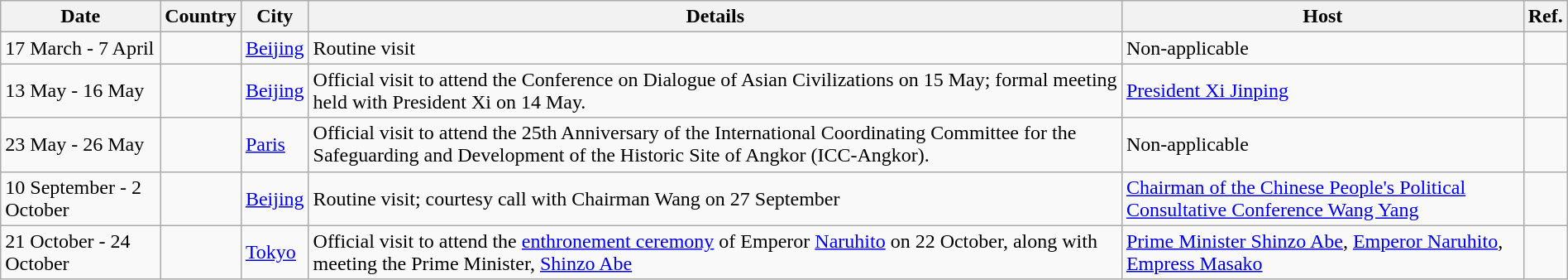<table class="wikitable sortable" border="1" style="margin: 1em auto 1em auto">
<tr>
<th>Date</th>
<th>Country</th>
<th>City</th>
<th>Details</th>
<th>Host</th>
<th>Ref.</th>
</tr>
<tr>
<td>17 March - 7 April</td>
<td></td>
<td><a href='#'>Beijing</a></td>
<td>Routine visit</td>
<td>Non-applicable</td>
<td></td>
</tr>
<tr>
<td>13 May - 16 May</td>
<td></td>
<td><a href='#'>Beijing</a></td>
<td>Official visit to attend the Conference on Dialogue of Asian Civilizations on 15 May; formal meeting held with President Xi on 14 May.</td>
<td><a href='#'>President Xi Jinping</a></td>
<td></td>
</tr>
<tr>
<td>23 May - 26 May</td>
<td></td>
<td><a href='#'>Paris</a></td>
<td>Official visit to attend the 25th Anniversary of the International Coordinating Committee for the Safeguarding and Development of the Historic Site of Angkor (ICC-Angkor).</td>
<td>Non-applicable</td>
<td></td>
</tr>
<tr>
<td>10 September - 2 October</td>
<td></td>
<td><a href='#'>Beijing</a></td>
<td>Routine visit; courtesy call with Chairman Wang on 27 September</td>
<td><a href='#'>Chairman of the Chinese People's Political Consultative Conference Wang Yang</a></td>
<td></td>
</tr>
<tr>
<td>21 October - 24 October</td>
<td></td>
<td><a href='#'>Tokyo</a></td>
<td>Official visit to attend the <a href='#'>enthronement ceremony</a> of Emperor <a href='#'>Naruhito</a> on 22 October, along with meeting the Prime Minister, <a href='#'>Shinzo Abe</a></td>
<td><a href='#'>Prime Minister Shinzo Abe</a>, <a href='#'>Emperor Naruhito</a>, <a href='#'>Empress Masako</a></td>
<td></td>
</tr>
</table>
